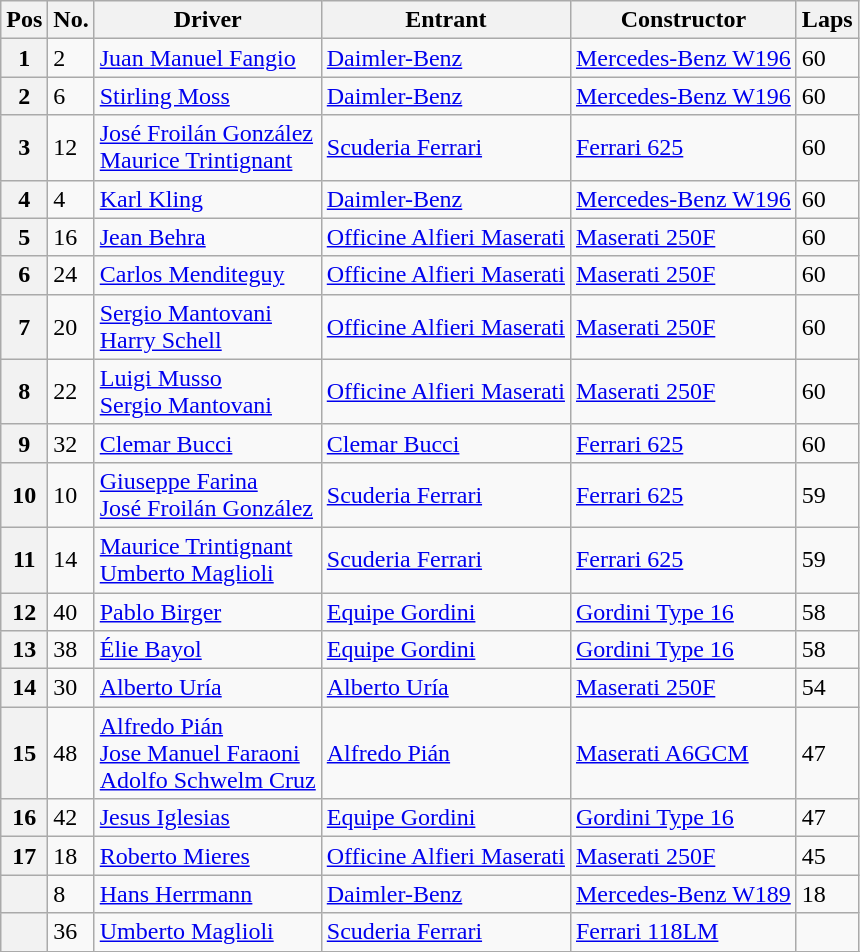<table class="wikitable">
<tr>
<th>Pos</th>
<th>No.</th>
<th>Driver</th>
<th>Entrant</th>
<th>Constructor</th>
<th>Laps</th>
</tr>
<tr>
<th>1</th>
<td>2</td>
<td> <a href='#'>Juan Manuel Fangio</a></td>
<td><a href='#'>Daimler-Benz</a></td>
<td><a href='#'>Mercedes-Benz W196</a></td>
<td>60</td>
</tr>
<tr>
<th>2</th>
<td>6</td>
<td> <a href='#'>Stirling Moss</a></td>
<td><a href='#'>Daimler-Benz</a></td>
<td><a href='#'>Mercedes-Benz W196</a></td>
<td>60</td>
</tr>
<tr>
<th>3</th>
<td>12</td>
<td> <a href='#'>José Froilán González</a><br> <a href='#'>Maurice Trintignant</a></td>
<td><a href='#'>Scuderia Ferrari</a></td>
<td><a href='#'>Ferrari 625</a></td>
<td>60</td>
</tr>
<tr>
<th>4</th>
<td>4</td>
<td> <a href='#'>Karl Kling</a></td>
<td><a href='#'>Daimler-Benz</a></td>
<td><a href='#'>Mercedes-Benz W196</a></td>
<td>60</td>
</tr>
<tr>
<th>5</th>
<td>16</td>
<td> <a href='#'>Jean Behra</a></td>
<td><a href='#'>Officine Alfieri Maserati</a></td>
<td><a href='#'>Maserati 250F</a></td>
<td>60</td>
</tr>
<tr>
<th>6</th>
<td>24</td>
<td> <a href='#'>Carlos Menditeguy</a></td>
<td><a href='#'>Officine Alfieri Maserati</a></td>
<td><a href='#'>Maserati 250F</a></td>
<td>60</td>
</tr>
<tr>
<th>7</th>
<td>20</td>
<td> <a href='#'>Sergio Mantovani</a><br> <a href='#'>Harry Schell</a></td>
<td><a href='#'>Officine Alfieri Maserati</a></td>
<td><a href='#'>Maserati 250F</a></td>
<td>60</td>
</tr>
<tr>
<th>8</th>
<td>22</td>
<td> <a href='#'>Luigi Musso</a><br> <a href='#'>Sergio Mantovani</a></td>
<td><a href='#'>Officine Alfieri Maserati</a></td>
<td><a href='#'>Maserati 250F</a></td>
<td>60</td>
</tr>
<tr>
<th>9</th>
<td>32</td>
<td> <a href='#'>Clemar Bucci</a></td>
<td><a href='#'>Clemar Bucci</a></td>
<td><a href='#'>Ferrari 625</a></td>
<td>60</td>
</tr>
<tr>
<th>10</th>
<td>10</td>
<td> <a href='#'>Giuseppe Farina</a><br> <a href='#'>José Froilán González</a></td>
<td><a href='#'>Scuderia Ferrari</a></td>
<td><a href='#'>Ferrari 625</a></td>
<td>59</td>
</tr>
<tr>
<th>11</th>
<td>14</td>
<td> <a href='#'>Maurice Trintignant</a><br> <a href='#'>Umberto Maglioli</a></td>
<td><a href='#'>Scuderia Ferrari</a></td>
<td><a href='#'>Ferrari 625</a></td>
<td>59</td>
</tr>
<tr>
<th>12</th>
<td>40</td>
<td> <a href='#'>Pablo Birger</a></td>
<td><a href='#'>Equipe Gordini</a></td>
<td><a href='#'>Gordini Type 16</a></td>
<td>58</td>
</tr>
<tr>
<th>13</th>
<td>38</td>
<td> <a href='#'>Élie Bayol</a></td>
<td><a href='#'>Equipe Gordini</a></td>
<td><a href='#'>Gordini Type 16</a></td>
<td>58</td>
</tr>
<tr>
<th>14</th>
<td>30</td>
<td> <a href='#'>Alberto Uría</a></td>
<td><a href='#'>Alberto Uría</a></td>
<td><a href='#'>Maserati 250F</a></td>
<td>54</td>
</tr>
<tr>
<th>15</th>
<td>48</td>
<td> <a href='#'>Alfredo Pián</a><br> <a href='#'>Jose Manuel Faraoni</a><br> <a href='#'>Adolfo Schwelm Cruz</a></td>
<td><a href='#'>Alfredo Pián</a></td>
<td><a href='#'>Maserati A6GCM</a></td>
<td>47</td>
</tr>
<tr>
<th>16</th>
<td>42</td>
<td> <a href='#'>Jesus Iglesias</a></td>
<td><a href='#'>Equipe Gordini</a></td>
<td><a href='#'>Gordini Type 16</a></td>
<td>47</td>
</tr>
<tr>
<th>17</th>
<td>18</td>
<td> <a href='#'>Roberto Mieres</a></td>
<td><a href='#'>Officine Alfieri Maserati</a></td>
<td><a href='#'>Maserati 250F</a></td>
<td>45</td>
</tr>
<tr>
<th></th>
<td>8</td>
<td> <a href='#'>Hans Herrmann</a></td>
<td><a href='#'>Daimler-Benz</a></td>
<td><a href='#'>Mercedes-Benz W189</a></td>
<td>18</td>
</tr>
<tr>
<th></th>
<td>36</td>
<td> <a href='#'>Umberto Maglioli</a></td>
<td><a href='#'>Scuderia Ferrari</a></td>
<td><a href='#'>Ferrari 118LM</a></td>
<td></td>
</tr>
<tr>
</tr>
</table>
